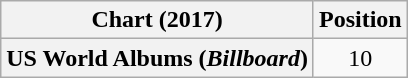<table class="wikitable sortable plainrowheaders" style="text-align:center">
<tr>
<th scope="col">Chart (2017)</th>
<th scope="col">Position</th>
</tr>
<tr>
<th scope="row">US World Albums (<em>Billboard</em>)</th>
<td>10</td>
</tr>
</table>
